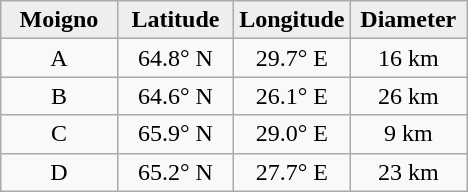<table class="wikitable">
<tr>
<th width="25%" style="background:#eeeeee;">Moigno</th>
<th width="25%" style="background:#eeeeee;">Latitude</th>
<th width="25%" style="background:#eeeeee;">Longitude</th>
<th width="25%" style="background:#eeeeee;">Diameter</th>
</tr>
<tr>
<td align="center">A</td>
<td align="center">64.8° N</td>
<td align="center">29.7° E</td>
<td align="center">16 km</td>
</tr>
<tr>
<td align="center">B</td>
<td align="center">64.6° N</td>
<td align="center">26.1° E</td>
<td align="center">26 km</td>
</tr>
<tr>
<td align="center">C</td>
<td align="center">65.9° N</td>
<td align="center">29.0° E</td>
<td align="center">9 km</td>
</tr>
<tr>
<td align="center">D</td>
<td align="center">65.2° N</td>
<td align="center">27.7° E</td>
<td align="center">23 km</td>
</tr>
</table>
